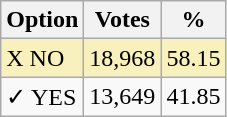<table class="wikitable">
<tr>
<th>Option</th>
<th>Votes</th>
<th>%</th>
</tr>
<tr>
<td style=background:#f8f1bd>X NO</td>
<td style=background:#f8f1bd>18,968</td>
<td style=background:#f8f1bd>58.15</td>
</tr>
<tr>
<td>✓ YES</td>
<td>13,649</td>
<td>41.85</td>
</tr>
</table>
